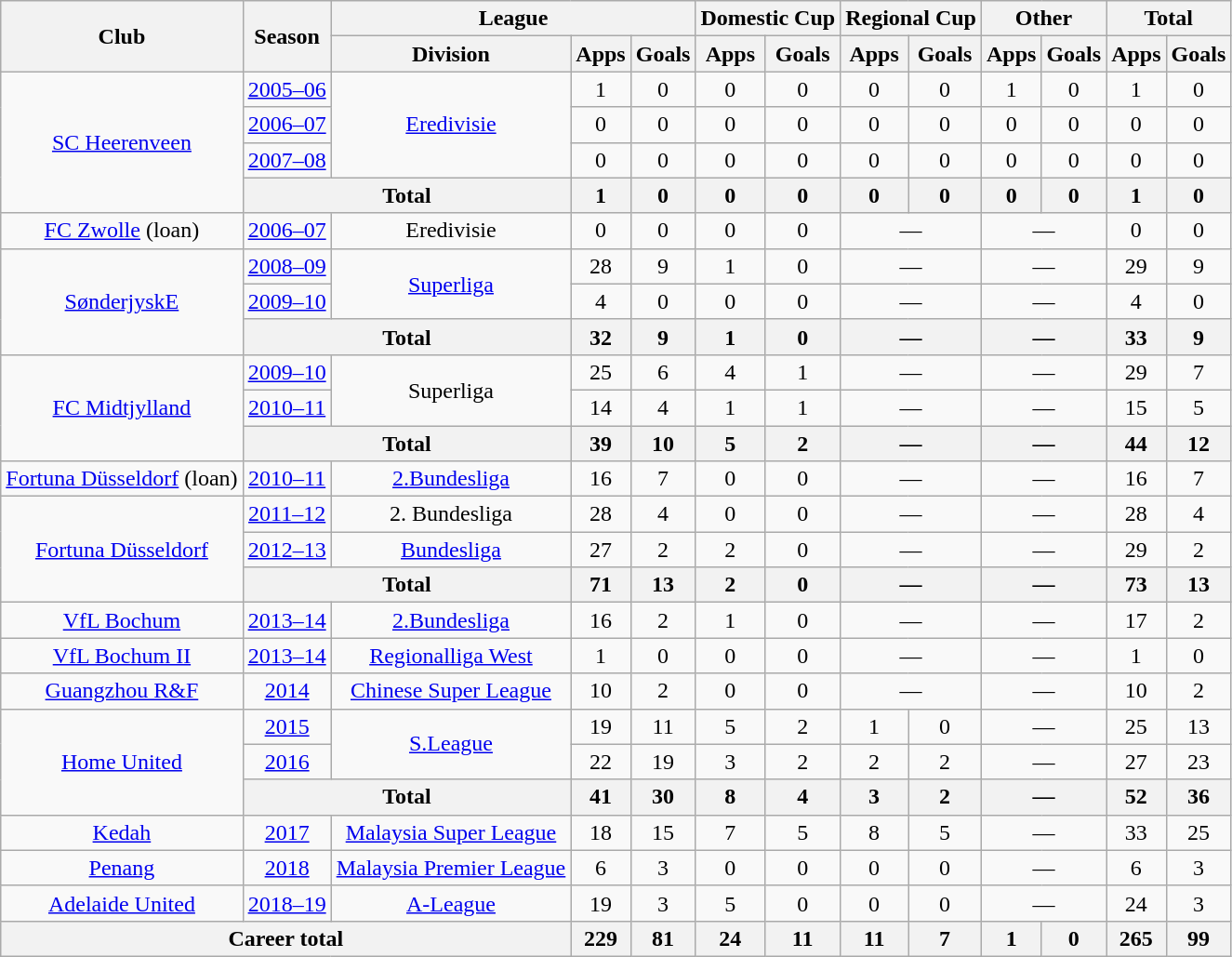<table style="text-align:center" class="wikitable">
<tr>
<th rowspan="2">Club</th>
<th rowspan="2">Season</th>
<th colspan="3">League</th>
<th colspan="2">Domestic Cup</th>
<th colspan="2">Regional Cup</th>
<th colspan="2">Other</th>
<th colspan="2">Total</th>
</tr>
<tr>
<th>Division</th>
<th>Apps</th>
<th>Goals</th>
<th>Apps</th>
<th>Goals</th>
<th>Apps</th>
<th>Goals</th>
<th>Apps</th>
<th>Goals</th>
<th>Apps</th>
<th>Goals</th>
</tr>
<tr>
<td rowspan="4"><a href='#'>SC Heerenveen</a></td>
<td><a href='#'>2005–06</a></td>
<td rowspan="3"><a href='#'>Eredivisie</a></td>
<td>1</td>
<td>0</td>
<td>0</td>
<td>0</td>
<td>0</td>
<td>0</td>
<td>1</td>
<td>0</td>
<td>1</td>
<td>0</td>
</tr>
<tr>
<td><a href='#'>2006–07</a></td>
<td>0</td>
<td>0</td>
<td>0</td>
<td>0</td>
<td>0</td>
<td>0</td>
<td>0</td>
<td>0</td>
<td>0</td>
<td>0</td>
</tr>
<tr>
<td><a href='#'>2007–08</a></td>
<td>0</td>
<td>0</td>
<td>0</td>
<td>0</td>
<td>0</td>
<td>0</td>
<td>0</td>
<td>0</td>
<td>0</td>
<td>0</td>
</tr>
<tr>
<th colspan="2">Total</th>
<th>1</th>
<th>0</th>
<th>0</th>
<th>0</th>
<th>0</th>
<th>0</th>
<th>0</th>
<th>0</th>
<th>1</th>
<th>0</th>
</tr>
<tr>
<td><a href='#'>FC Zwolle</a> (loan)</td>
<td><a href='#'>2006–07</a></td>
<td>Eredivisie</td>
<td>0</td>
<td>0</td>
<td>0</td>
<td>0</td>
<td colspan="2">—</td>
<td colspan="2">—</td>
<td>0</td>
<td>0</td>
</tr>
<tr>
<td rowspan="3"><a href='#'>SønderjyskE</a></td>
<td><a href='#'>2008–09</a></td>
<td rowspan="2"><a href='#'>Superliga</a></td>
<td>28</td>
<td>9</td>
<td>1</td>
<td>0</td>
<td colspan="2">—</td>
<td colspan="2">—</td>
<td>29</td>
<td>9</td>
</tr>
<tr>
<td><a href='#'>2009–10</a></td>
<td>4</td>
<td>0</td>
<td>0</td>
<td>0</td>
<td colspan="2">—</td>
<td colspan="2">—</td>
<td>4</td>
<td>0</td>
</tr>
<tr>
<th colspan="2">Total</th>
<th>32</th>
<th>9</th>
<th>1</th>
<th>0</th>
<th colspan="2">—</th>
<th colspan="2">—</th>
<th>33</th>
<th>9</th>
</tr>
<tr>
<td rowspan="3"><a href='#'>FC Midtjylland</a></td>
<td><a href='#'>2009–10</a></td>
<td rowspan="2">Superliga</td>
<td>25</td>
<td>6</td>
<td>4</td>
<td>1</td>
<td colspan="2">—</td>
<td colspan="2">—</td>
<td>29</td>
<td>7</td>
</tr>
<tr>
<td><a href='#'>2010–11</a></td>
<td>14</td>
<td>4</td>
<td>1</td>
<td>1</td>
<td colspan="2">—</td>
<td colspan="2">—</td>
<td>15</td>
<td>5</td>
</tr>
<tr>
<th colspan="2">Total</th>
<th>39</th>
<th>10</th>
<th>5</th>
<th>2</th>
<th colspan="2">—</th>
<th colspan="2">—</th>
<th>44</th>
<th>12</th>
</tr>
<tr>
<td><a href='#'>Fortuna Düsseldorf</a> (loan)</td>
<td><a href='#'>2010–11</a></td>
<td><a href='#'>2.Bundesliga</a></td>
<td>16</td>
<td>7</td>
<td>0</td>
<td>0</td>
<td colspan="2">—</td>
<td colspan="2">—</td>
<td>16</td>
<td>7</td>
</tr>
<tr>
<td rowspan="3"><a href='#'>Fortuna Düsseldorf</a></td>
<td><a href='#'>2011–12</a></td>
<td>2. Bundesliga</td>
<td>28</td>
<td>4</td>
<td>0</td>
<td>0</td>
<td colspan="2">—</td>
<td colspan="2">—</td>
<td>28</td>
<td>4</td>
</tr>
<tr>
<td><a href='#'>2012–13</a></td>
<td><a href='#'>Bundesliga</a></td>
<td>27</td>
<td>2</td>
<td>2</td>
<td>0</td>
<td colspan="2">—</td>
<td colspan="2">—</td>
<td>29</td>
<td>2</td>
</tr>
<tr>
<th colspan="2">Total</th>
<th>71</th>
<th>13</th>
<th>2</th>
<th>0</th>
<th colspan="2">—</th>
<th colspan="2">—</th>
<th>73</th>
<th>13</th>
</tr>
<tr>
<td><a href='#'>VfL Bochum</a></td>
<td><a href='#'>2013–14</a></td>
<td><a href='#'>2.Bundesliga</a></td>
<td>16</td>
<td>2</td>
<td>1</td>
<td>0</td>
<td colspan="2">—</td>
<td colspan="2">—</td>
<td>17</td>
<td>2</td>
</tr>
<tr>
<td><a href='#'>VfL Bochum II</a></td>
<td><a href='#'>2013–14</a></td>
<td><a href='#'>Regionalliga West</a></td>
<td>1</td>
<td>0</td>
<td>0</td>
<td>0</td>
<td colspan="2">—</td>
<td colspan="2">—</td>
<td>1</td>
<td>0</td>
</tr>
<tr>
<td><a href='#'>Guangzhou R&F</a></td>
<td><a href='#'>2014</a></td>
<td><a href='#'>Chinese Super League</a></td>
<td>10</td>
<td>2</td>
<td>0</td>
<td>0</td>
<td colspan="2">—</td>
<td colspan="2">—</td>
<td>10</td>
<td>2</td>
</tr>
<tr>
<td rowspan="3"><a href='#'>Home United</a></td>
<td><a href='#'>2015</a></td>
<td rowspan="2"><a href='#'>S.League</a></td>
<td>19</td>
<td>11</td>
<td>5</td>
<td>2</td>
<td>1</td>
<td>0</td>
<td colspan="2">—</td>
<td>25</td>
<td>13</td>
</tr>
<tr>
<td><a href='#'>2016</a></td>
<td>22</td>
<td>19</td>
<td>3</td>
<td>2</td>
<td>2</td>
<td>2</td>
<td colspan="2">—</td>
<td>27</td>
<td>23</td>
</tr>
<tr>
<th colspan="2">Total</th>
<th>41</th>
<th>30</th>
<th>8</th>
<th>4</th>
<th>3</th>
<th>2</th>
<th colspan="2">—</th>
<th>52</th>
<th>36</th>
</tr>
<tr>
<td><a href='#'>Kedah</a></td>
<td><a href='#'>2017</a></td>
<td><a href='#'>Malaysia Super League</a></td>
<td>18</td>
<td>15</td>
<td>7</td>
<td>5</td>
<td>8</td>
<td>5</td>
<td colspan="2">—</td>
<td>33</td>
<td>25</td>
</tr>
<tr>
<td><a href='#'>Penang</a></td>
<td><a href='#'>2018</a></td>
<td><a href='#'>Malaysia Premier League</a></td>
<td>6</td>
<td>3</td>
<td>0</td>
<td>0</td>
<td>0</td>
<td>0</td>
<td colspan="2">—</td>
<td>6</td>
<td>3</td>
</tr>
<tr>
<td><a href='#'>Adelaide United</a></td>
<td><a href='#'>2018–19</a></td>
<td><a href='#'>A-League</a></td>
<td>19</td>
<td>3</td>
<td>5</td>
<td>0</td>
<td>0</td>
<td>0</td>
<td colspan="2">—</td>
<td>24</td>
<td>3</td>
</tr>
<tr>
<th colspan="3">Career total</th>
<th>229</th>
<th>81</th>
<th>24</th>
<th>11</th>
<th>11</th>
<th>7</th>
<th>1</th>
<th>0</th>
<th>265</th>
<th>99</th>
</tr>
</table>
